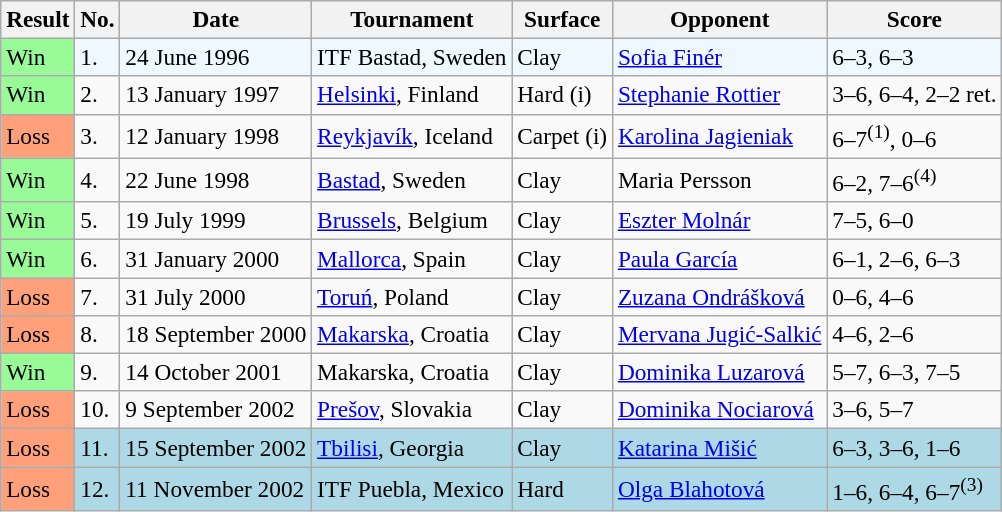<table class="sortable wikitable" style="font-size:97%;">
<tr>
<th>Result</th>
<th>No.</th>
<th>Date</th>
<th>Tournament</th>
<th>Surface</th>
<th>Opponent</th>
<th class="unsortable">Score</th>
</tr>
<tr style="background:#f0f8ff;">
<td style="background:#98fb98;">Win</td>
<td>1.</td>
<td>24 June 1996</td>
<td>ITF Bastad, Sweden</td>
<td>Clay</td>
<td> <a href='#'>Sofia Finér</a></td>
<td>6–3, 6–3</td>
</tr>
<tr>
<td style="background:#98fb98;">Win</td>
<td>2.</td>
<td>13 January 1997</td>
<td><a href='#'>Helsinki</a>, Finland</td>
<td>Hard (i)</td>
<td> <a href='#'>Stephanie Rottier</a></td>
<td>3–6, 6–4, 2–2 ret.</td>
</tr>
<tr>
<td style="background:#ffa07a;">Loss</td>
<td>3.</td>
<td>12 January 1998</td>
<td><a href='#'>Reykjavík</a>, Iceland</td>
<td>Carpet (i)</td>
<td> <a href='#'>Karolina Jagieniak</a></td>
<td>6–7<sup>(1)</sup>, 0–6</td>
</tr>
<tr>
<td style="background:#98fb98;">Win</td>
<td>4.</td>
<td>22 June 1998</td>
<td><a href='#'>Bastad</a>, Sweden</td>
<td>Clay</td>
<td> Maria Persson</td>
<td>6–2, 7–6<sup>(4)</sup></td>
</tr>
<tr>
<td style="background:#98fb98;">Win</td>
<td>5.</td>
<td>19 July 1999</td>
<td><a href='#'>Brussels</a>, Belgium</td>
<td>Clay</td>
<td> <a href='#'>Eszter Molnár</a></td>
<td>7–5, 6–0</td>
</tr>
<tr>
<td style="background:#98fb98;">Win</td>
<td>6.</td>
<td>31 January 2000</td>
<td><a href='#'>Mallorca</a>, Spain</td>
<td>Clay</td>
<td> <a href='#'>Paula García</a></td>
<td>6–1, 2–6, 6–3</td>
</tr>
<tr>
<td style="background:#ffa07a;">Loss</td>
<td>7.</td>
<td>31 July 2000</td>
<td><a href='#'>Toruń</a>, Poland</td>
<td>Clay</td>
<td> <a href='#'>Zuzana Ondrášková</a></td>
<td>0–6, 4–6</td>
</tr>
<tr>
<td style="background:#ffa07a;">Loss</td>
<td>8.</td>
<td>18 September 2000</td>
<td><a href='#'>Makarska</a>, Croatia</td>
<td>Clay</td>
<td> <a href='#'>Mervana Jugić-Salkić</a></td>
<td>4–6, 2–6</td>
</tr>
<tr>
<td style="background:#98fb98;">Win</td>
<td>9.</td>
<td>14 October 2001</td>
<td>Makarska, Croatia</td>
<td>Clay</td>
<td> <a href='#'>Dominika Luzarová</a></td>
<td>5–7, 6–3, 7–5</td>
</tr>
<tr>
<td style="background:#ffa07a;">Loss</td>
<td>10.</td>
<td>9 September 2002</td>
<td><a href='#'>Prešov</a>, Slovakia</td>
<td>Clay</td>
<td> <a href='#'>Dominika Nociarová</a></td>
<td>3–6, 5–7</td>
</tr>
<tr bgcolor="lightblue">
<td style="background:#ffa07a;">Loss</td>
<td>11.</td>
<td>15 September 2002</td>
<td><a href='#'>Tbilisi</a>, Georgia</td>
<td>Clay</td>
<td> <a href='#'>Katarina Mišić</a></td>
<td>6–3, 3–6, 1–6</td>
</tr>
<tr bgcolor="lightblue">
<td style="background:#ffa07a;">Loss</td>
<td>12.</td>
<td>11 November 2002</td>
<td>ITF Puebla, Mexico</td>
<td>Hard</td>
<td> <a href='#'>Olga Blahotová</a></td>
<td>1–6, 6–4, 6–7<sup>(3)</sup></td>
</tr>
</table>
